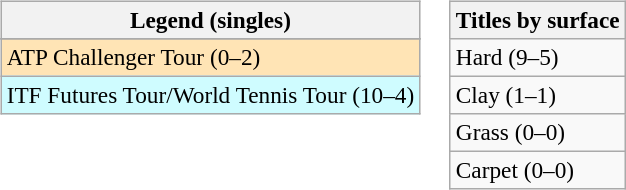<table>
<tr valign=top>
<td><br><table class=wikitable style=font-size:97%>
<tr>
<th>Legend (singles)</th>
</tr>
<tr bgcolor=e5d1cb>
</tr>
<tr bgcolor=moccasin>
<td>ATP Challenger Tour (0–2)</td>
</tr>
<tr bgcolor=cffcff>
<td>ITF Futures Tour/World Tennis Tour (10–4)</td>
</tr>
</table>
</td>
<td><br><table class=wikitable style=font-size:97%>
<tr>
<th>Titles by surface</th>
</tr>
<tr>
<td>Hard (9–5)</td>
</tr>
<tr>
<td>Clay (1–1)</td>
</tr>
<tr>
<td>Grass (0–0)</td>
</tr>
<tr>
<td>Carpet (0–0)</td>
</tr>
</table>
</td>
</tr>
</table>
